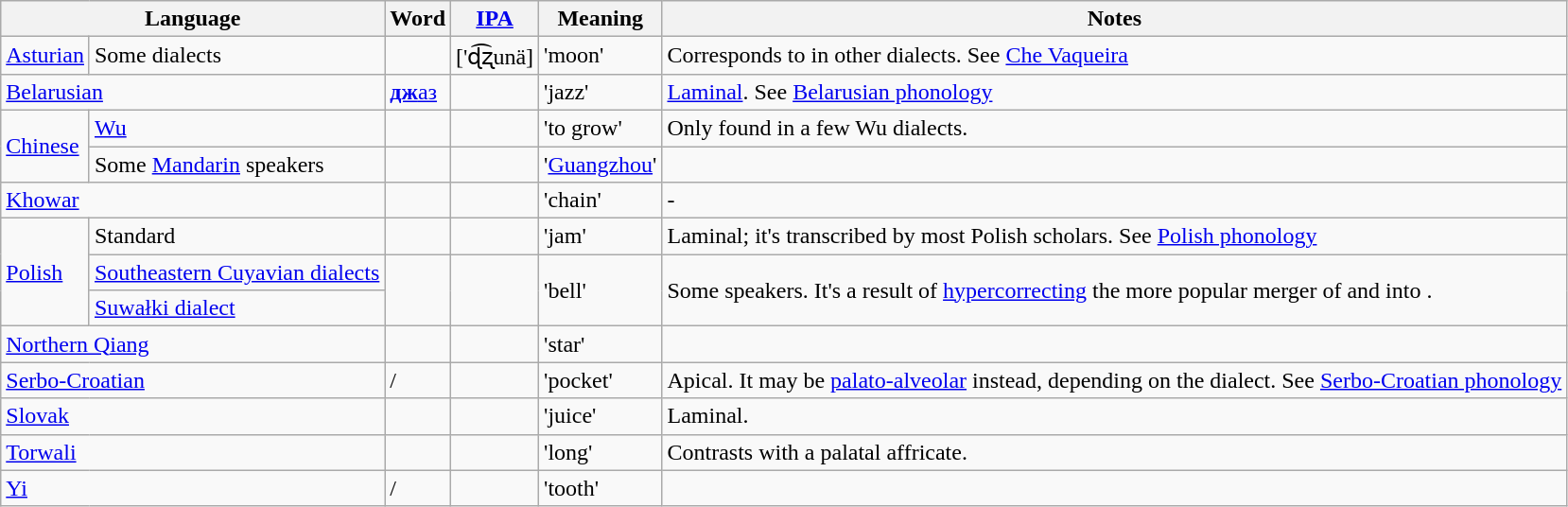<table class="wikitable">
<tr>
<th colspan="2">Language</th>
<th>Word</th>
<th><a href='#'>IPA</a></th>
<th>Meaning</th>
<th>Notes</th>
</tr>
<tr>
<td><a href='#'>Asturian</a></td>
<td>Some dialects</td>
<td></td>
<td>['ɖ͡ʐunä]</td>
<td>'moon'</td>
<td>Corresponds to  in other dialects. See <a href='#'>Che Vaqueira</a></td>
</tr>
<tr>
<td colspan="2"><a href='#'>Belarusian</a></td>
<td><a href='#'><strong>дж</strong>аз</a></td>
<td></td>
<td>'jazz'</td>
<td><a href='#'>Laminal</a>. See <a href='#'>Belarusian phonology</a></td>
</tr>
<tr>
<td rowspan="2"><a href='#'>Chinese</a></td>
<td><a href='#'>Wu</a></td>
<td></td>
<td></td>
<td>'to grow'</td>
<td>Only found in a few Wu dialects.</td>
</tr>
<tr>
<td>Some <a href='#'>Mandarin</a> speakers</td>
<td></td>
<td></td>
<td>'<a href='#'>Guangzhou</a>'</td>
<td></td>
</tr>
<tr>
<td colspan="2"><a href='#'>Khowar</a></td>
<td></td>
<td></td>
<td>'chain'</td>
<td>-</td>
</tr>
<tr>
<td rowspan="3"><a href='#'>Polish</a></td>
<td>Standard</td>
<td></td>
<td></td>
<td>'jam'</td>
<td>Laminal; it's transcribed  by most Polish scholars. See <a href='#'>Polish phonology</a></td>
</tr>
<tr>
<td><a href='#'>Southeastern Cuyavian dialects</a></td>
<td rowspan="2"></td>
<td rowspan="2"></td>
<td rowspan="2">'bell'</td>
<td rowspan="2">Some speakers. It's a result of <a href='#'>hypercorrecting</a> the more popular merger of  and  into .</td>
</tr>
<tr>
<td><a href='#'>Suwałki dialect</a></td>
</tr>
<tr>
<td colspan="2"><a href='#'>Northern Qiang</a></td>
<td></td>
<td></td>
<td>'star'</td>
<td></td>
</tr>
<tr>
<td colspan="2"><a href='#'>Serbo-Croatian</a></td>
<td>/</td>
<td></td>
<td>'pocket'</td>
<td>Apical. It may be <a href='#'>palato-alveolar</a> instead, depending on the dialect. See <a href='#'>Serbo-Croatian phonology</a></td>
</tr>
<tr>
<td colspan="2"><a href='#'>Slovak</a></td>
<td></td>
<td></td>
<td>'juice'</td>
<td>Laminal.</td>
</tr>
<tr>
<td colspan="2"><a href='#'>Torwali</a></td>
<td></td>
<td></td>
<td>'long'</td>
<td>Contrasts with a palatal affricate.</td>
</tr>
<tr>
<td colspan="2"><a href='#'>Yi</a></td>
<td> / </td>
<td></td>
<td>'tooth'</td>
<td></td>
</tr>
</table>
